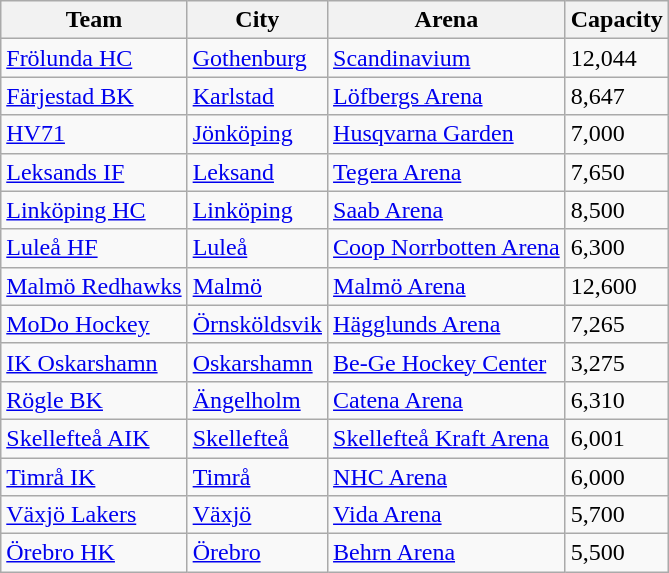<table class="wikitable sortable">
<tr>
<th>Team</th>
<th>City</th>
<th>Arena</th>
<th>Capacity</th>
</tr>
<tr>
<td><a href='#'>Frölunda HC</a></td>
<td><a href='#'>Gothenburg</a></td>
<td><a href='#'>Scandinavium</a></td>
<td>12,044</td>
</tr>
<tr>
<td><a href='#'>Färjestad BK</a></td>
<td><a href='#'>Karlstad</a></td>
<td><a href='#'>Löfbergs Arena</a></td>
<td>8,647</td>
</tr>
<tr>
<td><a href='#'>HV71</a></td>
<td><a href='#'>Jönköping</a></td>
<td><a href='#'>Husqvarna Garden</a></td>
<td>7,000</td>
</tr>
<tr>
<td><a href='#'>Leksands IF</a></td>
<td><a href='#'>Leksand</a></td>
<td><a href='#'>Tegera Arena</a></td>
<td>7,650</td>
</tr>
<tr>
<td><a href='#'>Linköping HC</a></td>
<td><a href='#'>Linköping</a></td>
<td><a href='#'>Saab Arena</a></td>
<td>8,500</td>
</tr>
<tr>
<td><a href='#'>Luleå HF</a></td>
<td><a href='#'>Luleå</a></td>
<td><a href='#'>Coop Norrbotten Arena</a></td>
<td>6,300</td>
</tr>
<tr>
<td><a href='#'>Malmö Redhawks</a></td>
<td><a href='#'>Malmö</a></td>
<td><a href='#'>Malmö Arena</a></td>
<td>12,600</td>
</tr>
<tr>
<td><a href='#'>MoDo Hockey</a></td>
<td><a href='#'>Örnsköldsvik</a></td>
<td><a href='#'>Hägglunds Arena</a></td>
<td>7,265</td>
</tr>
<tr>
<td><a href='#'>IK Oskarshamn</a></td>
<td><a href='#'>Oskarshamn</a></td>
<td><a href='#'>Be-Ge Hockey Center</a></td>
<td>3,275</td>
</tr>
<tr>
<td><a href='#'>Rögle BK</a></td>
<td><a href='#'>Ängelholm</a></td>
<td><a href='#'>Catena Arena</a></td>
<td>6,310</td>
</tr>
<tr>
<td><a href='#'>Skellefteå AIK</a></td>
<td><a href='#'>Skellefteå</a></td>
<td><a href='#'>Skellefteå Kraft Arena</a></td>
<td>6,001</td>
</tr>
<tr>
<td><a href='#'>Timrå IK</a></td>
<td><a href='#'>Timrå</a></td>
<td><a href='#'>NHC Arena</a></td>
<td>6,000</td>
</tr>
<tr>
<td><a href='#'>Växjö Lakers</a></td>
<td><a href='#'>Växjö</a></td>
<td><a href='#'>Vida Arena</a></td>
<td>5,700</td>
</tr>
<tr>
<td><a href='#'>Örebro HK</a></td>
<td><a href='#'>Örebro</a></td>
<td><a href='#'>Behrn Arena</a></td>
<td>5,500</td>
</tr>
</table>
